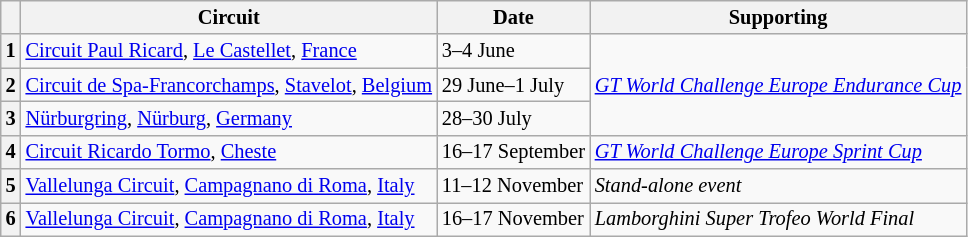<table class="wikitable" style="font-size: 85%;">
<tr>
<th></th>
<th>Circuit</th>
<th>Date</th>
<th>Supporting</th>
</tr>
<tr>
<th>1</th>
<td> <a href='#'>Circuit Paul Ricard</a>, <a href='#'>Le Castellet</a>, <a href='#'>France</a></td>
<td>3–4 June</td>
<td rowspan=3><em><a href='#'>GT World Challenge Europe Endurance Cup</a></em></td>
</tr>
<tr>
<th>2</th>
<td> <a href='#'>Circuit de Spa-Francorchamps</a>, <a href='#'>Stavelot</a>, <a href='#'>Belgium</a></td>
<td>29 June–1 July</td>
</tr>
<tr>
<th>3</th>
<td> <a href='#'>Nürburgring</a>, <a href='#'>Nürburg</a>, <a href='#'>Germany</a></td>
<td>28–30 July</td>
</tr>
<tr>
<th>4</th>
<td> <a href='#'>Circuit Ricardo Tormo</a>, <a href='#'>Cheste</a></td>
<td>16–17 September</td>
<td><em><a href='#'>GT World Challenge Europe Sprint Cup</a></em></td>
</tr>
<tr>
<th>5</th>
<td> <a href='#'>Vallelunga Circuit</a>, <a href='#'>Campagnano di Roma</a>, <a href='#'>Italy</a></td>
<td>11–12 November</td>
<td><em>Stand-alone event</em></td>
</tr>
<tr>
<th>6</th>
<td> <a href='#'>Vallelunga Circuit</a>, <a href='#'>Campagnano di Roma</a>, <a href='#'>Italy</a></td>
<td>16–17 November</td>
<td><em>Lamborghini Super Trofeo World Final</em></td>
</tr>
</table>
